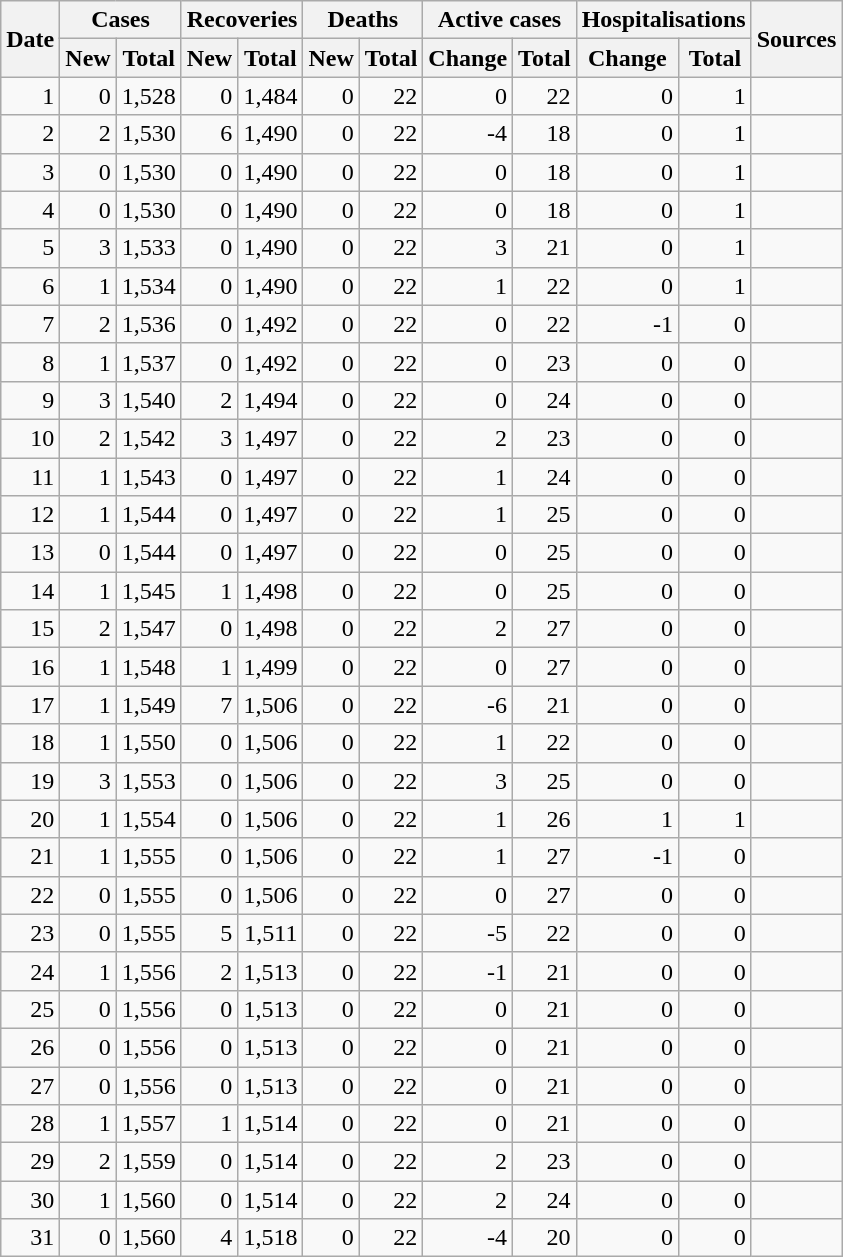<table class="wikitable sortable mw-collapsible mw-collapsed sticky-header-multi sort-under" style="text-align:right;">
<tr>
<th rowspan=2>Date</th>
<th colspan=2>Cases</th>
<th colspan=2>Recoveries</th>
<th colspan=2>Deaths</th>
<th colspan=2>Active cases</th>
<th colspan=2>Hospitalisations</th>
<th rowspan=2 class="unsortable">Sources</th>
</tr>
<tr>
<th>New</th>
<th>Total</th>
<th>New</th>
<th>Total</th>
<th>New</th>
<th>Total</th>
<th>Change</th>
<th>Total</th>
<th>Change</th>
<th>Total</th>
</tr>
<tr>
<td>1</td>
<td>0</td>
<td>1,528</td>
<td>0</td>
<td>1,484</td>
<td>0</td>
<td>22</td>
<td>0</td>
<td>22</td>
<td>0</td>
<td>1</td>
<td></td>
</tr>
<tr>
<td>2</td>
<td>2</td>
<td>1,530</td>
<td>6</td>
<td>1,490</td>
<td>0</td>
<td>22</td>
<td>-4</td>
<td>18</td>
<td>0</td>
<td>1</td>
<td></td>
</tr>
<tr>
<td>3</td>
<td>0</td>
<td>1,530</td>
<td>0</td>
<td>1,490</td>
<td>0</td>
<td>22</td>
<td>0</td>
<td>18</td>
<td>0</td>
<td>1</td>
<td></td>
</tr>
<tr>
<td>4</td>
<td>0</td>
<td>1,530</td>
<td>0</td>
<td>1,490</td>
<td>0</td>
<td>22</td>
<td>0</td>
<td>18</td>
<td>0</td>
<td>1</td>
<td></td>
</tr>
<tr>
<td>5</td>
<td>3</td>
<td>1,533</td>
<td>0</td>
<td>1,490</td>
<td>0</td>
<td>22</td>
<td>3</td>
<td>21</td>
<td>0</td>
<td>1</td>
<td></td>
</tr>
<tr>
<td>6</td>
<td>1</td>
<td>1,534</td>
<td>0</td>
<td>1,490</td>
<td>0</td>
<td>22</td>
<td>1</td>
<td>22</td>
<td>0</td>
<td>1</td>
<td></td>
</tr>
<tr>
<td>7</td>
<td>2</td>
<td>1,536</td>
<td>0</td>
<td>1,492</td>
<td>0</td>
<td>22</td>
<td>0</td>
<td>22</td>
<td>-1</td>
<td>0</td>
<td></td>
</tr>
<tr>
<td>8</td>
<td>1</td>
<td>1,537</td>
<td>0</td>
<td>1,492</td>
<td>0</td>
<td>22</td>
<td>0</td>
<td>23</td>
<td>0</td>
<td>0</td>
<td></td>
</tr>
<tr>
<td>9</td>
<td>3</td>
<td>1,540</td>
<td>2</td>
<td>1,494</td>
<td>0</td>
<td>22</td>
<td>0</td>
<td>24</td>
<td>0</td>
<td>0</td>
<td></td>
</tr>
<tr>
<td>10</td>
<td>2</td>
<td>1,542</td>
<td>3</td>
<td>1,497</td>
<td>0</td>
<td>22</td>
<td>2</td>
<td>23</td>
<td>0</td>
<td>0</td>
<td></td>
</tr>
<tr>
<td>11</td>
<td>1</td>
<td>1,543</td>
<td>0</td>
<td>1,497</td>
<td>0</td>
<td>22</td>
<td>1</td>
<td>24</td>
<td>0</td>
<td>0</td>
<td></td>
</tr>
<tr>
<td>12</td>
<td>1</td>
<td>1,544</td>
<td>0</td>
<td>1,497</td>
<td>0</td>
<td>22</td>
<td>1</td>
<td>25</td>
<td>0</td>
<td>0</td>
<td></td>
</tr>
<tr>
<td>13</td>
<td>0</td>
<td>1,544</td>
<td>0</td>
<td>1,497</td>
<td>0</td>
<td>22</td>
<td>0</td>
<td>25</td>
<td>0</td>
<td>0</td>
<td></td>
</tr>
<tr>
<td>14</td>
<td>1</td>
<td>1,545</td>
<td>1</td>
<td>1,498</td>
<td>0</td>
<td>22</td>
<td>0</td>
<td>25</td>
<td>0</td>
<td>0</td>
<td></td>
</tr>
<tr>
<td>15</td>
<td>2</td>
<td>1,547</td>
<td>0</td>
<td>1,498</td>
<td>0</td>
<td>22</td>
<td>2</td>
<td>27</td>
<td>0</td>
<td>0</td>
<td></td>
</tr>
<tr>
<td>16</td>
<td>1</td>
<td>1,548</td>
<td>1</td>
<td>1,499</td>
<td>0</td>
<td>22</td>
<td>0</td>
<td>27</td>
<td>0</td>
<td>0</td>
<td></td>
</tr>
<tr>
<td>17</td>
<td>1</td>
<td>1,549</td>
<td>7</td>
<td>1,506</td>
<td>0</td>
<td>22</td>
<td>-6</td>
<td>21</td>
<td>0</td>
<td>0</td>
<td></td>
</tr>
<tr>
<td>18</td>
<td>1</td>
<td>1,550</td>
<td>0</td>
<td>1,506</td>
<td>0</td>
<td>22</td>
<td>1</td>
<td>22</td>
<td>0</td>
<td>0</td>
<td></td>
</tr>
<tr>
<td>19</td>
<td>3</td>
<td>1,553</td>
<td>0</td>
<td>1,506</td>
<td>0</td>
<td>22</td>
<td>3</td>
<td>25</td>
<td>0</td>
<td>0</td>
<td></td>
</tr>
<tr>
<td>20</td>
<td>1</td>
<td>1,554</td>
<td>0</td>
<td>1,506</td>
<td>0</td>
<td>22</td>
<td>1</td>
<td>26</td>
<td>1</td>
<td>1</td>
<td></td>
</tr>
<tr>
<td>21</td>
<td>1</td>
<td>1,555</td>
<td>0</td>
<td>1,506</td>
<td>0</td>
<td>22</td>
<td>1</td>
<td>27</td>
<td>-1</td>
<td>0</td>
<td></td>
</tr>
<tr>
<td>22</td>
<td>0</td>
<td>1,555</td>
<td>0</td>
<td>1,506</td>
<td>0</td>
<td>22</td>
<td>0</td>
<td>27</td>
<td>0</td>
<td>0</td>
<td></td>
</tr>
<tr>
<td>23</td>
<td>0</td>
<td>1,555</td>
<td>5</td>
<td>1,511</td>
<td>0</td>
<td>22</td>
<td>-5</td>
<td>22</td>
<td>0</td>
<td>0</td>
<td></td>
</tr>
<tr>
<td>24</td>
<td>1</td>
<td>1,556</td>
<td>2</td>
<td>1,513</td>
<td>0</td>
<td>22</td>
<td>-1</td>
<td>21</td>
<td>0</td>
<td>0</td>
<td></td>
</tr>
<tr>
<td>25</td>
<td>0</td>
<td>1,556</td>
<td>0</td>
<td>1,513</td>
<td>0</td>
<td>22</td>
<td>0</td>
<td>21</td>
<td>0</td>
<td>0</td>
<td></td>
</tr>
<tr>
<td>26</td>
<td>0</td>
<td>1,556</td>
<td>0</td>
<td>1,513</td>
<td>0</td>
<td>22</td>
<td>0</td>
<td>21</td>
<td>0</td>
<td>0</td>
<td></td>
</tr>
<tr>
<td>27</td>
<td>0</td>
<td>1,556</td>
<td>0</td>
<td>1,513</td>
<td>0</td>
<td>22</td>
<td>0</td>
<td>21</td>
<td>0</td>
<td>0</td>
<td></td>
</tr>
<tr>
<td>28</td>
<td>1</td>
<td>1,557</td>
<td>1</td>
<td>1,514</td>
<td>0</td>
<td>22</td>
<td>0</td>
<td>21</td>
<td>0</td>
<td>0</td>
<td></td>
</tr>
<tr>
<td>29</td>
<td>2</td>
<td>1,559</td>
<td>0</td>
<td>1,514</td>
<td>0</td>
<td>22</td>
<td>2</td>
<td>23</td>
<td>0</td>
<td>0</td>
<td></td>
</tr>
<tr>
<td>30</td>
<td>1</td>
<td>1,560</td>
<td>0</td>
<td>1,514</td>
<td>0</td>
<td>22</td>
<td>2</td>
<td>24</td>
<td>0</td>
<td>0</td>
<td></td>
</tr>
<tr>
<td>31</td>
<td>0</td>
<td>1,560</td>
<td>4</td>
<td>1,518</td>
<td>0</td>
<td>22</td>
<td>-4</td>
<td>20</td>
<td>0</td>
<td>0</td>
<td></td>
</tr>
</table>
